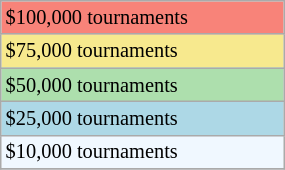<table class="wikitable"  style="font-size:85%; width:15%;">
<tr style="background:#f88379;">
<td>$100,000 tournaments</td>
</tr>
<tr style="background:#f7e98e;">
<td>$75,000 tournaments</td>
</tr>
<tr style="background:#addfad;">
<td>$50,000 tournaments</td>
</tr>
<tr style="background:lightblue;">
<td>$25,000 tournaments</td>
</tr>
<tr style="background:#f0f8ff;">
<td>$10,000 tournaments</td>
</tr>
<tr style="background:#efefef;">
</tr>
</table>
